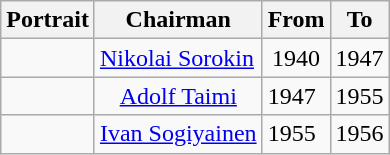<table class="wikitable">
<tr>
<th>Portrait</th>
<th>Chairman</th>
<th>From</th>
<th>To</th>
</tr>
<tr>
<td></td>
<td><a href='#'>Nikolai Sorokin</a></td>
<td align="center">1940</td>
<td align="center">1947</td>
</tr>
<tr>
<td></td>
<td align="center"><a href='#'>Adolf Taimi</a></td>
<td>1947</td>
<td>1955</td>
</tr>
<tr>
<td></td>
<td><a href='#'>Ivan Sogiyainen</a></td>
<td>1955</td>
<td>1956</td>
</tr>
</table>
